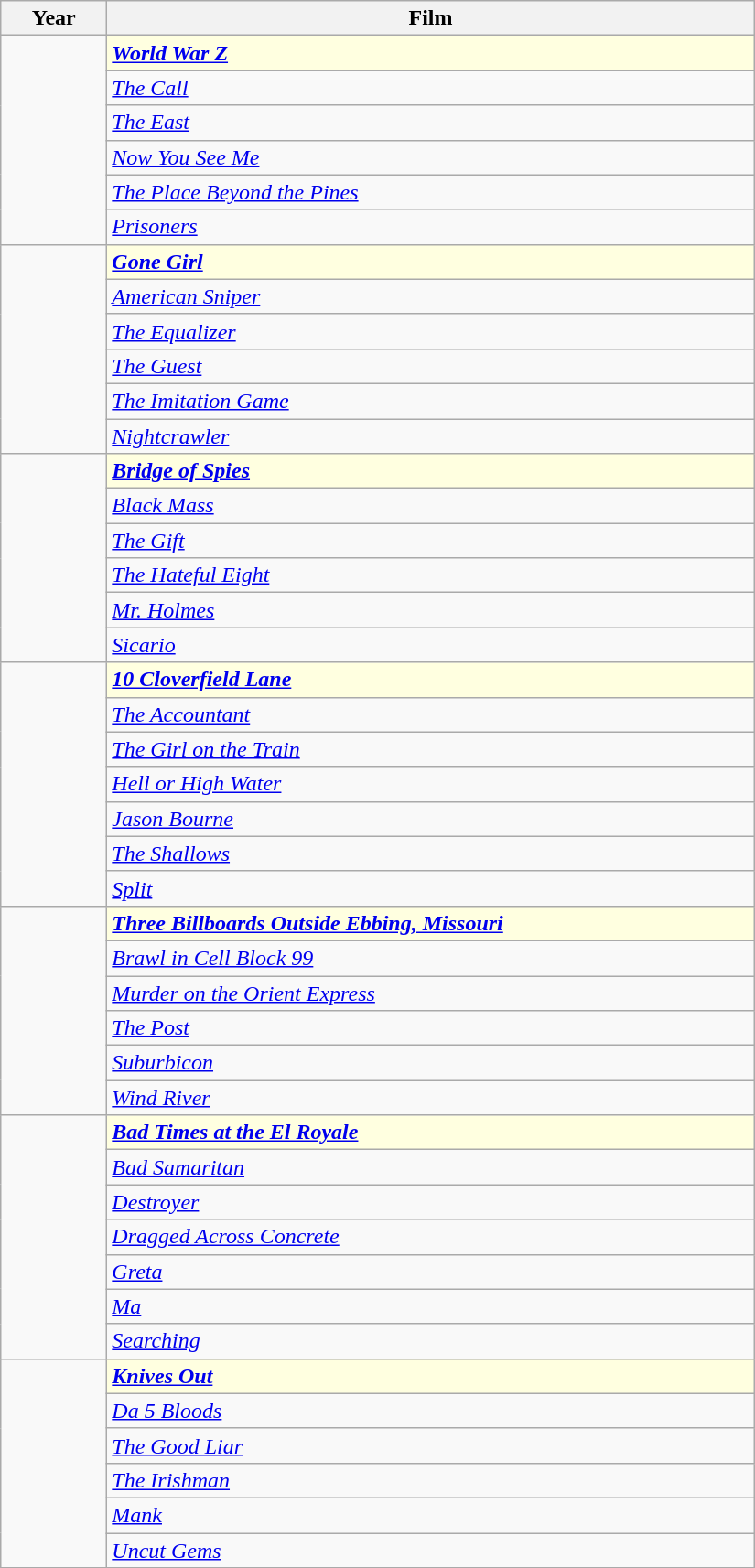<table class="wikitable" width="550px" border="1" cellpadding="5" cellspacing="0" align="centre">
<tr>
<th width="70px">Year</th>
<th>Film</th>
</tr>
<tr>
<td rowspan=6></td>
<td style="background:lightyellow"><strong><em><a href='#'>World War Z</a></em></strong></td>
</tr>
<tr>
<td><em><a href='#'>The Call</a></em></td>
</tr>
<tr>
<td><em><a href='#'>The East</a></em></td>
</tr>
<tr>
<td><em><a href='#'>Now You See Me</a></em></td>
</tr>
<tr>
<td><em><a href='#'>The Place Beyond the Pines</a></em></td>
</tr>
<tr>
<td><em><a href='#'>Prisoners</a></em></td>
</tr>
<tr>
<td rowspan=6></td>
<td style="background:lightyellow"><strong><em><a href='#'>Gone Girl</a></em></strong></td>
</tr>
<tr>
<td><em><a href='#'>American Sniper</a></em></td>
</tr>
<tr>
<td><em><a href='#'>The Equalizer</a></em></td>
</tr>
<tr>
<td><em><a href='#'>The Guest</a></em></td>
</tr>
<tr>
<td><em><a href='#'>The Imitation Game</a></em></td>
</tr>
<tr>
<td><em><a href='#'>Nightcrawler</a></em></td>
</tr>
<tr>
<td rowspan=6></td>
<td style="background:lightyellow"><strong><em><a href='#'>Bridge of Spies</a></em></strong></td>
</tr>
<tr>
<td><em><a href='#'>Black Mass</a></em></td>
</tr>
<tr>
<td><em><a href='#'>The Gift</a></em></td>
</tr>
<tr>
<td><em><a href='#'>The Hateful Eight</a></em></td>
</tr>
<tr>
<td><em><a href='#'>Mr. Holmes</a></em></td>
</tr>
<tr>
<td><em><a href='#'>Sicario</a></em></td>
</tr>
<tr>
<td rowspan=7></td>
<td style="background:lightyellow"><strong><em><a href='#'>10 Cloverfield Lane</a></em></strong></td>
</tr>
<tr>
<td><em><a href='#'>The Accountant</a></em></td>
</tr>
<tr>
<td><em><a href='#'>The Girl on the Train</a></em></td>
</tr>
<tr>
<td><em><a href='#'>Hell or High Water</a></em></td>
</tr>
<tr>
<td><em><a href='#'>Jason Bourne</a></em></td>
</tr>
<tr>
<td><em><a href='#'>The Shallows</a></em></td>
</tr>
<tr>
<td><em><a href='#'>Split</a></em></td>
</tr>
<tr>
<td rowspan=6></td>
<td style="background:lightyellow"><strong><em><a href='#'>Three Billboards Outside Ebbing, Missouri</a></em></strong></td>
</tr>
<tr>
<td><em><a href='#'>Brawl in Cell Block 99</a></em></td>
</tr>
<tr>
<td><em><a href='#'>Murder on the Orient Express</a></em></td>
</tr>
<tr>
<td><em><a href='#'>The Post</a></em></td>
</tr>
<tr>
<td><em><a href='#'>Suburbicon</a></em></td>
</tr>
<tr>
<td><em><a href='#'>Wind River</a></em></td>
</tr>
<tr>
<td rowspan="7"></td>
<td style="background:lightyellow"><strong><em><a href='#'>Bad Times at the El Royale</a></em></strong></td>
</tr>
<tr>
<td><em><a href='#'>Bad Samaritan</a></em></td>
</tr>
<tr>
<td><em><a href='#'>Destroyer</a></em></td>
</tr>
<tr>
<td><em><a href='#'>Dragged Across Concrete</a></em></td>
</tr>
<tr>
<td><em><a href='#'>Greta</a></em></td>
</tr>
<tr>
<td><em><a href='#'>Ma</a></em></td>
</tr>
<tr>
<td><em><a href='#'>Searching</a></em></td>
</tr>
<tr>
<td rowspan="7"></td>
<td style="background:lightyellow"><strong><em><a href='#'>Knives Out</a></em></strong></td>
</tr>
<tr>
<td><em><a href='#'>Da 5 Bloods</a></em></td>
</tr>
<tr>
<td><em><a href='#'>The Good Liar</a></em></td>
</tr>
<tr>
<td><em><a href='#'>The Irishman</a></em></td>
</tr>
<tr>
<td><em><a href='#'>Mank</a></em></td>
</tr>
<tr>
<td><em><a href='#'>Uncut Gems</a></em></td>
</tr>
</table>
